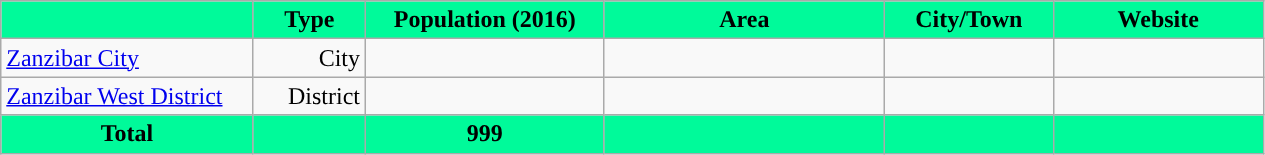<table class="wikitable sortable" style="text-align:right">
<tr>
<th style="width: 18%;background-color:MediumSpringGreen"" class=unsortable></th>
<th scope=col style="width: 8%;background-color:MediumSpringGreen"">Type</th>
<th scope=col style="width: 17%;background-color:MediumSpringGreen">Population (2016)</th>
<th scope=col style="width: 20%;background-color:MediumSpringGreen"">Area</th>
<th scope=col style="width: 12%;background-color:MediumSpringGreen" class=unsortable>City/Town</th>
<th scope=col style="width: 15%;background-color:MediumSpringGreen" class=unsortable>Website</th>
</tr>
<tr>
<td style="text-align:left;"><a href='#'>Zanzibar City</a></td>
<td>City</td>
<td></td>
<td></td>
<td></td>
<td></td>
</tr>
<tr>
<td style="text-align:left;"><a href='#'>Zanzibar West District</a></td>
<td>District</td>
<td></td>
<td></td>
<td></td>
<td></td>
</tr>
<tr>
<th style="background-color:MediumSpringGreen">Total</th>
<th style="background-color:MediumSpringGreen"></th>
<th style="background-color:MediumSpringGreen">999</th>
<th style="background-color:MediumSpringGreen"></th>
<th style="background-color:MediumSpringGreen"></th>
<th style="background-color:MediumSpringGreen"></th>
</tr>
</table>
